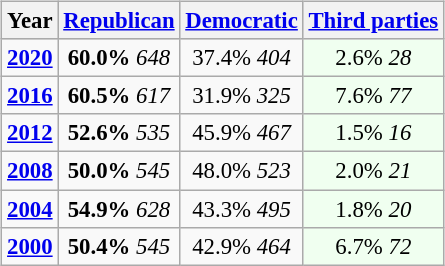<table class="wikitable" style="float:right; font-size:95%;">
<tr bgcolor=lightgrey>
<th>Year</th>
<th><a href='#'>Republican</a></th>
<th><a href='#'>Democratic</a></th>
<th><a href='#'>Third parties</a></th>
</tr>
<tr>
<td style="text-align:center;" ><strong><a href='#'>2020</a></strong></td>
<td style="text-align:center;" ><strong>60.0%</strong> <em>648</em></td>
<td style="text-align:center;" >37.4% <em>404</em></td>
<td style="text-align:center; background:honeyDew;">2.6% <em>28</em></td>
</tr>
<tr>
<td style="text-align:center;" ><strong><a href='#'>2016</a></strong></td>
<td style="text-align:center;" ><strong>60.5%</strong> <em>617</em></td>
<td style="text-align:center;" >31.9% <em>325</em></td>
<td style="text-align:center; background:honeyDew;">7.6% <em>77</em></td>
</tr>
<tr>
<td style="text-align:center;" ><strong><a href='#'>2012</a></strong></td>
<td style="text-align:center;" ><strong>52.6%</strong> <em>535</em></td>
<td style="text-align:center;" >45.9% <em>467</em></td>
<td style="text-align:center; background:honeyDew;">1.5% <em>16</em></td>
</tr>
<tr>
<td style="text-align:center;" ><strong><a href='#'>2008</a></strong></td>
<td style="text-align:center;" ><strong>50.0%</strong> <em>545</em></td>
<td style="text-align:center;" >48.0% <em>523</em></td>
<td style="text-align:center; background:honeyDew;">2.0% <em>21</em></td>
</tr>
<tr>
<td style="text-align:center;" ><strong><a href='#'>2004</a></strong></td>
<td style="text-align:center;" ><strong>54.9%</strong> <em>628</em></td>
<td style="text-align:center;" >43.3% <em>495</em></td>
<td style="text-align:center; background:honeyDew;">1.8% <em>20</em></td>
</tr>
<tr>
<td style="text-align:center;" ><strong><a href='#'>2000</a></strong></td>
<td style="text-align:center;" ><strong>50.4%</strong> <em>545</em></td>
<td style="text-align:center;" >42.9% <em>464</em></td>
<td style="text-align:center; background:honeyDew;">6.7% <em>72</em></td>
</tr>
</table>
